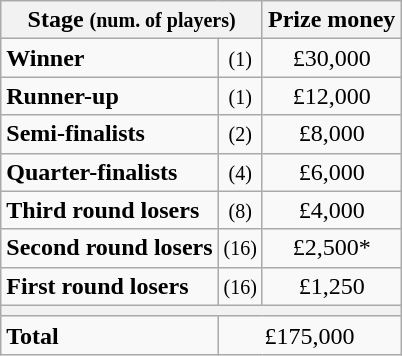<table class="wikitable">
<tr>
<th colspan=2>Stage <small>(num. of players)</small></th>
<th>Prize money</th>
</tr>
<tr>
<td><strong>Winner</strong></td>
<td align=center><small>(1)</small></td>
<td align=center>£30,000</td>
</tr>
<tr>
<td><strong>Runner-up</strong></td>
<td align=center><small>(1)</small></td>
<td align=center>£12,000</td>
</tr>
<tr>
<td><strong>Semi-finalists</strong></td>
<td align=center><small>(2)</small></td>
<td align=center>£8,000</td>
</tr>
<tr>
<td><strong>Quarter-finalists</strong></td>
<td align=center><small>(4)</small></td>
<td align=center>£6,000</td>
</tr>
<tr>
<td><strong>Third round losers</strong></td>
<td align=center><small>(8)</small></td>
<td align=center>£4,000</td>
</tr>
<tr>
<td><strong>Second round losers</strong></td>
<td align=center><small>(16)</small></td>
<td align=center>£2,500*</td>
</tr>
<tr>
<td><strong>First round losers</strong></td>
<td align=center><small>(16)</small></td>
<td align=center>£1,250</td>
</tr>
<tr>
<th colspan=3></th>
</tr>
<tr>
<td><strong>Total</strong></td>
<td align=center colspan=2>£175,000</td>
</tr>
</table>
